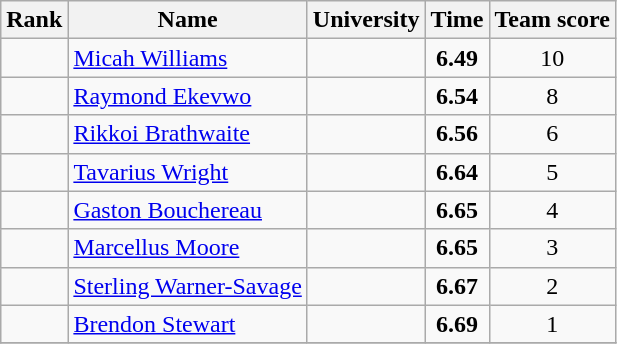<table class="wikitable sortable" style="text-align:center">
<tr>
<th>Rank</th>
<th>Name</th>
<th>University</th>
<th>Time</th>
<th>Team score</th>
</tr>
<tr>
<td></td>
<td align=left> <a href='#'>Micah Williams</a></td>
<td></td>
<td><strong>6.49</strong></td>
<td>10</td>
</tr>
<tr>
<td></td>
<td align=left> <a href='#'>Raymond Ekevwo</a></td>
<td></td>
<td><strong>6.54</strong></td>
<td>8</td>
</tr>
<tr>
<td></td>
<td align=left> <a href='#'>Rikkoi Brathwaite</a></td>
<td></td>
<td><strong>6.56</strong></td>
<td>6</td>
</tr>
<tr>
<td></td>
<td align=left> <a href='#'>Tavarius Wright</a></td>
<td></td>
<td><strong>6.64</strong></td>
<td>5</td>
</tr>
<tr>
<td></td>
<td align=left> <a href='#'>Gaston Bouchereau</a></td>
<td></td>
<td><strong>6.65</strong></td>
<td>4</td>
</tr>
<tr>
<td></td>
<td align=left> <a href='#'>Marcellus Moore</a></td>
<td></td>
<td><strong>6.65</strong></td>
<td>3</td>
</tr>
<tr>
<td></td>
<td align=left> <a href='#'>Sterling Warner-Savage</a></td>
<td></td>
<td><strong>6.67</strong></td>
<td>2</td>
</tr>
<tr>
<td></td>
<td align=left> <a href='#'>Brendon Stewart</a></td>
<td></td>
<td><strong>6.69</strong></td>
<td>1</td>
</tr>
<tr>
</tr>
</table>
